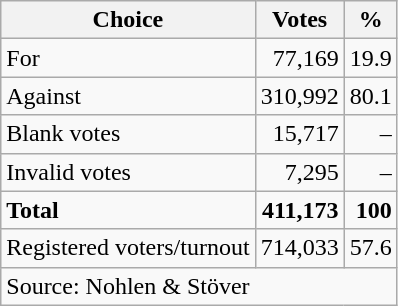<table class=wikitable style=text-align:right>
<tr>
<th>Choice</th>
<th>Votes</th>
<th>%</th>
</tr>
<tr>
<td align=left>For</td>
<td>77,169</td>
<td>19.9</td>
</tr>
<tr>
<td align=left>Against</td>
<td>310,992</td>
<td>80.1</td>
</tr>
<tr>
<td align=left>Blank votes</td>
<td>15,717</td>
<td>–</td>
</tr>
<tr>
<td align=left>Invalid votes</td>
<td>7,295</td>
<td>–</td>
</tr>
<tr>
<td align=left><strong>Total</strong></td>
<td><strong>411,173</strong></td>
<td><strong>100</strong></td>
</tr>
<tr>
<td align=left>Registered voters/turnout</td>
<td>714,033</td>
<td>57.6</td>
</tr>
<tr>
<td align=left colspan=3>Source: Nohlen & Stöver</td>
</tr>
</table>
